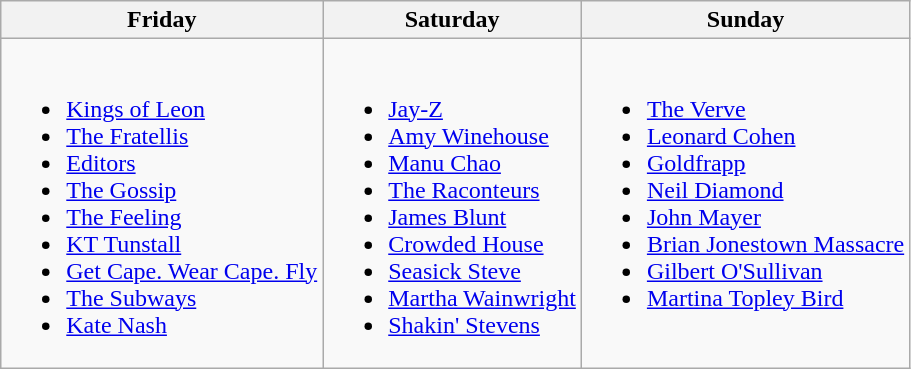<table class="wikitable">
<tr>
<th>Friday</th>
<th>Saturday</th>
<th>Sunday</th>
</tr>
<tr valign="top">
<td><br><ul><li><a href='#'>Kings of Leon</a></li><li><a href='#'>The Fratellis</a></li><li><a href='#'>Editors</a></li><li><a href='#'>The Gossip</a></li><li><a href='#'>The Feeling</a></li><li><a href='#'>KT Tunstall</a></li><li><a href='#'>Get Cape. Wear Cape. Fly</a></li><li><a href='#'>The Subways</a></li><li><a href='#'>Kate Nash</a></li></ul></td>
<td><br><ul><li><a href='#'>Jay-Z</a></li><li><a href='#'>Amy Winehouse</a></li><li><a href='#'>Manu Chao</a></li><li><a href='#'>The Raconteurs</a></li><li><a href='#'>James Blunt</a></li><li><a href='#'>Crowded House</a></li><li><a href='#'>Seasick Steve</a></li><li><a href='#'>Martha Wainwright</a></li><li><a href='#'>Shakin' Stevens</a></li></ul></td>
<td><br><ul><li><a href='#'>The Verve</a></li><li><a href='#'>Leonard Cohen</a></li><li><a href='#'>Goldfrapp</a></li><li><a href='#'>Neil Diamond</a></li><li><a href='#'>John Mayer</a></li><li><a href='#'>Brian Jonestown Massacre</a></li><li><a href='#'>Gilbert O'Sullivan</a></li><li><a href='#'>Martina Topley Bird</a></li></ul></td>
</tr>
</table>
